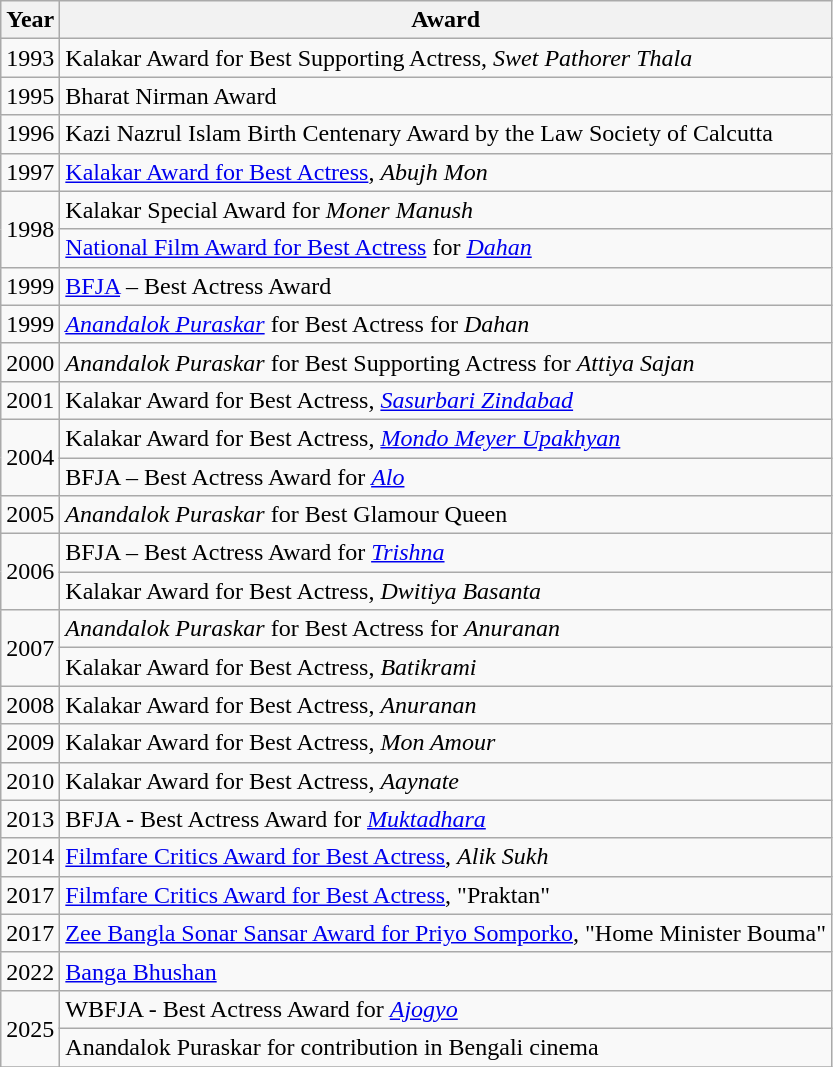<table class="wikitable sortable">
<tr>
<th>Year</th>
<th>Award</th>
</tr>
<tr>
<td>1993</td>
<td>Kalakar Award for Best Supporting Actress, <em>Swet Pathorer Thala</em></td>
</tr>
<tr>
<td>1995</td>
<td>Bharat Nirman Award</td>
</tr>
<tr>
<td>1996</td>
<td>Kazi Nazrul Islam Birth Centenary Award by the Law Society of Calcutta</td>
</tr>
<tr>
<td>1997</td>
<td><a href='#'>Kalakar Award for Best Actress</a>, <em>Abujh Mon</em></td>
</tr>
<tr>
<td rowspan="2">1998</td>
<td>Kalakar Special Award for <em>Moner Manush</em></td>
</tr>
<tr>
<td><a href='#'>National Film Award for Best Actress</a> for <em><a href='#'>Dahan</a></em></td>
</tr>
<tr>
<td>1999</td>
<td><a href='#'>BFJA</a> – Best Actress Award</td>
</tr>
<tr>
<td>1999</td>
<td><em><a href='#'>Anandalok Puraskar</a></em> for Best Actress for <em>Dahan</em></td>
</tr>
<tr>
<td>2000</td>
<td><em>Anandalok Puraskar</em> for Best Supporting Actress for <em>Attiya Sajan</em></td>
</tr>
<tr>
<td>2001</td>
<td>Kalakar Award for Best Actress, <em><a href='#'>Sasurbari Zindabad</a></em></td>
</tr>
<tr>
<td rowspan="2">2004</td>
<td>Kalakar Award for Best Actress, <em><a href='#'>Mondo Meyer Upakhyan</a></em></td>
</tr>
<tr>
<td>BFJA – Best Actress Award for <em><a href='#'>Alo</a></em></td>
</tr>
<tr>
<td>2005</td>
<td><em>Anandalok Puraskar</em> for Best Glamour Queen</td>
</tr>
<tr>
<td rowspan="2">2006</td>
<td>BFJA – Best Actress Award for <em><a href='#'>Trishna</a></em></td>
</tr>
<tr>
<td>Kalakar Award for Best Actress, <em>Dwitiya Basanta</em></td>
</tr>
<tr>
<td rowspan="2">2007</td>
<td><em>Anandalok Puraskar</em> for Best Actress for <em>Anuranan</em></td>
</tr>
<tr>
<td>Kalakar Award for Best Actress, <em>Batikrami</em></td>
</tr>
<tr>
<td>2008</td>
<td>Kalakar Award for Best Actress, <em>Anuranan</em></td>
</tr>
<tr>
<td>2009</td>
<td>Kalakar Award for Best Actress, <em>Mon Amour</em></td>
</tr>
<tr>
<td>2010</td>
<td>Kalakar Award for Best Actress, <em>Aaynate</em></td>
</tr>
<tr>
<td>2013</td>
<td>BFJA - Best Actress Award for <em><a href='#'>Muktadhara</a></em></td>
</tr>
<tr>
<td>2014</td>
<td><a href='#'>Filmfare Critics Award for Best Actress</a>, <em>Alik Sukh</em></td>
</tr>
<tr>
<td>2017</td>
<td><a href='#'>Filmfare Critics Award for Best Actress</a>, "Praktan"</td>
</tr>
<tr>
<td>2017</td>
<td><a href='#'>Zee Bangla Sonar Sansar Award for Priyo Somporko</a>, "Home Minister Bouma"</td>
</tr>
<tr>
<td>2022</td>
<td><a href='#'>Banga Bhushan</a></td>
</tr>
<tr>
<td rowspan="2">2025</td>
<td>WBFJA - Best Actress Award for <em><a href='#'>Ajogyo</a></em></td>
</tr>
<tr>
<td>Anandalok Puraskar for contribution in Bengali cinema</td>
</tr>
<tr>
</tr>
</table>
